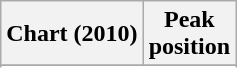<table class="wikitable sortable plainrowheaders" style="text-align:center">
<tr>
<th scope="col">Chart (2010)</th>
<th scope="col">Peak<br>position</th>
</tr>
<tr>
</tr>
<tr>
</tr>
</table>
